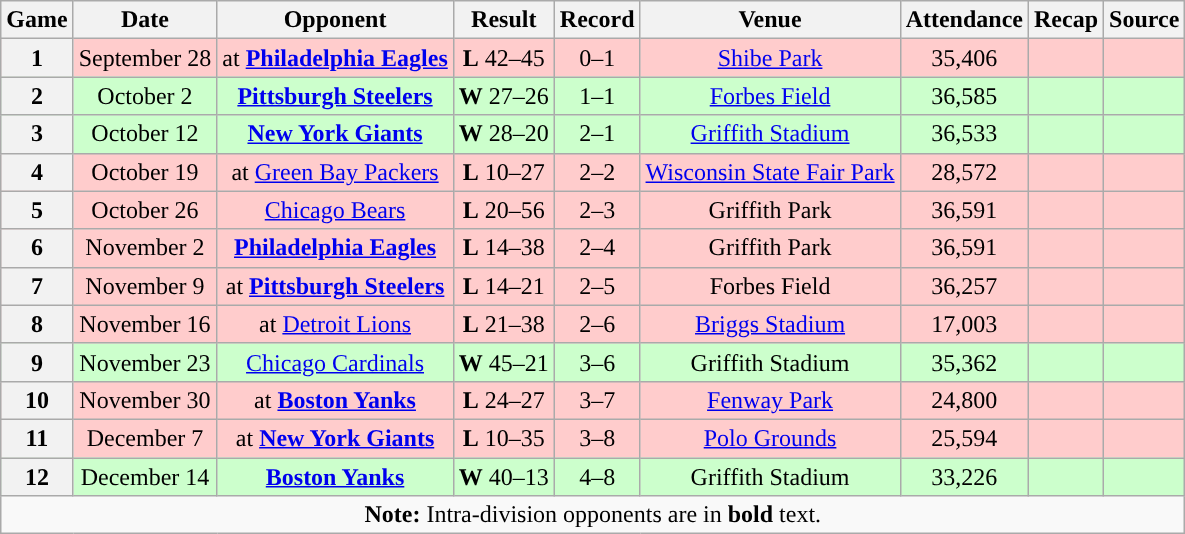<table class="wikitable" style="text-align:center">
<tr>
<th>Game</th>
<th>Date</th>
<th>Opponent</th>
<th>Result</th>
<th>Record</th>
<th>Venue</th>
<th>Attendance</th>
<th>Recap</th>
<th>Source</th>
</tr>
<tr style="background:#fcc">
<th>1</th>
<td>September 28</td>
<td>at <strong><a href='#'>Philadelphia Eagles</a></strong></td>
<td><strong>L</strong> 42–45</td>
<td>0–1</td>
<td><a href='#'>Shibe Park</a></td>
<td>35,406</td>
<td></td>
<td></td>
</tr>
<tr style="background:#cfc">
<th>2</th>
<td>October 2</td>
<td><strong><a href='#'>Pittsburgh Steelers</a></strong></td>
<td><strong>W</strong> 27–26</td>
<td>1–1</td>
<td><a href='#'>Forbes Field</a></td>
<td>36,585</td>
<td></td>
<td></td>
</tr>
<tr style="background:#cfc">
<th>3</th>
<td>October 12</td>
<td><strong><a href='#'>New York Giants</a></strong></td>
<td><strong>W</strong> 28–20</td>
<td>2–1</td>
<td><a href='#'>Griffith Stadium</a></td>
<td>36,533</td>
<td></td>
<td></td>
</tr>
<tr style="background:#fcc">
<th>4</th>
<td>October 19</td>
<td>at <a href='#'>Green Bay Packers</a></td>
<td><strong>L</strong> 10–27</td>
<td>2–2</td>
<td><a href='#'>Wisconsin State Fair Park</a></td>
<td>28,572</td>
<td></td>
<td></td>
</tr>
<tr style="background:#fcc">
<th>5</th>
<td>October 26</td>
<td><a href='#'>Chicago Bears</a></td>
<td><strong>L</strong> 20–56</td>
<td>2–3</td>
<td>Griffith Park</td>
<td>36,591</td>
<td></td>
<td></td>
</tr>
<tr style="background:#fcc">
<th>6</th>
<td>November 2</td>
<td><strong><a href='#'>Philadelphia Eagles</a></strong></td>
<td><strong>L</strong> 14–38</td>
<td>2–4</td>
<td>Griffith Park</td>
<td>36,591</td>
<td></td>
<td></td>
</tr>
<tr style="background:#fcc">
<th>7</th>
<td>November 9</td>
<td>at <strong><a href='#'>Pittsburgh Steelers</a></strong></td>
<td><strong>L</strong> 14–21</td>
<td>2–5</td>
<td>Forbes Field</td>
<td>36,257</td>
<td></td>
<td></td>
</tr>
<tr style="background:#fcc">
<th>8</th>
<td>November 16</td>
<td>at <a href='#'>Detroit Lions</a></td>
<td><strong>L</strong> 21–38</td>
<td>2–6</td>
<td><a href='#'>Briggs Stadium</a></td>
<td>17,003</td>
<td></td>
<td></td>
</tr>
<tr style="background:#cfc">
<th>9</th>
<td>November 23</td>
<td><a href='#'>Chicago Cardinals</a></td>
<td><strong>W</strong> 45–21</td>
<td>3–6</td>
<td>Griffith Stadium</td>
<td>35,362</td>
<td></td>
<td></td>
</tr>
<tr style="background:#fcc">
<th>10</th>
<td>November 30</td>
<td>at <strong><a href='#'>Boston Yanks</a></strong></td>
<td><strong>L</strong> 24–27</td>
<td>3–7</td>
<td><a href='#'>Fenway Park</a></td>
<td>24,800</td>
<td></td>
<td></td>
</tr>
<tr style="background:#fcc">
<th>11</th>
<td>December 7</td>
<td>at <strong><a href='#'>New York Giants</a></strong></td>
<td><strong>L</strong> 10–35</td>
<td>3–8</td>
<td><a href='#'>Polo Grounds</a></td>
<td>25,594</td>
<td></td>
<td></td>
</tr>
<tr style="background:#cfc">
<th>12</th>
<td>December 14</td>
<td><strong><a href='#'>Boston Yanks</a></strong></td>
<td><strong>W</strong> 40–13</td>
<td>4–8</td>
<td>Griffith Stadium</td>
<td>33,226</td>
<td></td>
<td></td>
</tr>
<tr>
<td colspan="10"><strong>Note:</strong> Intra-division opponents are in <strong>bold</strong> text.</td>
</tr>
</table>
